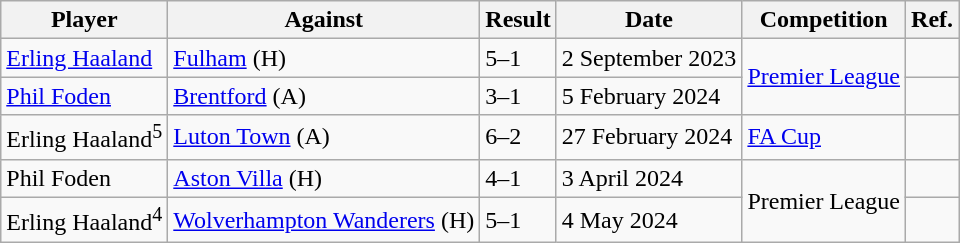<table class="wikitable">
<tr>
<th>Player</th>
<th>Against</th>
<th>Result</th>
<th>Date</th>
<th>Competition</th>
<th>Ref.</th>
</tr>
<tr>
<td> <a href='#'>Erling Haaland</a></td>
<td><a href='#'>Fulham</a> (H)</td>
<td>5–1</td>
<td>2 September 2023</td>
<td rowspan="2"><a href='#'>Premier League</a></td>
<td></td>
</tr>
<tr>
<td> <a href='#'>Phil Foden</a></td>
<td><a href='#'>Brentford</a> (A)</td>
<td>3–1</td>
<td>5 February 2024</td>
<td></td>
</tr>
<tr>
<td> Erling Haaland<sup>5</sup></td>
<td><a href='#'>Luton Town</a> (A)</td>
<td>6–2</td>
<td>27 February 2024</td>
<td><a href='#'>FA Cup</a></td>
<td></td>
</tr>
<tr>
<td> Phil Foden</td>
<td><a href='#'>Aston Villa</a> (H)</td>
<td>4–1</td>
<td>3 April 2024</td>
<td rowspan="2">Premier League</td>
<td></td>
</tr>
<tr>
<td> Erling Haaland<sup>4</sup></td>
<td><a href='#'>Wolverhampton Wanderers</a> (H)</td>
<td>5–1</td>
<td>4 May 2024</td>
<td></td>
</tr>
</table>
